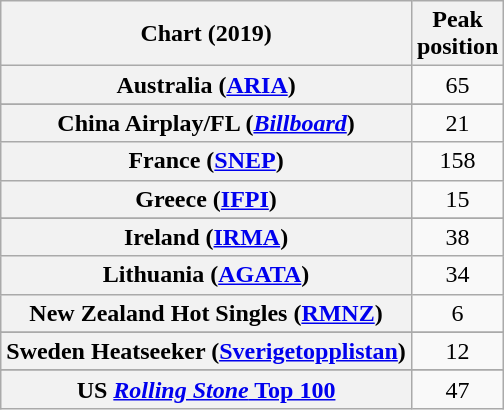<table class="wikitable sortable plainrowheaders" style="text-align:center">
<tr>
<th scope="col">Chart (2019)</th>
<th scope="col">Peak<br>position</th>
</tr>
<tr>
<th scope="row">Australia (<a href='#'>ARIA</a>)</th>
<td>65</td>
</tr>
<tr>
</tr>
<tr>
<th scope="row">China Airplay/FL (<em><a href='#'>Billboard</a></em>)</th>
<td>21</td>
</tr>
<tr>
<th scope="row">France (<a href='#'>SNEP</a>)</th>
<td>158</td>
</tr>
<tr>
<th scope="row">Greece (<a href='#'>IFPI</a>)</th>
<td>15</td>
</tr>
<tr>
</tr>
<tr>
<th scope="row">Ireland (<a href='#'>IRMA</a>)</th>
<td>38</td>
</tr>
<tr>
<th scope="row">Lithuania (<a href='#'>AGATA</a>)</th>
<td>34</td>
</tr>
<tr>
<th scope="row">New Zealand Hot Singles (<a href='#'>RMNZ</a>)</th>
<td>6</td>
</tr>
<tr>
</tr>
<tr>
</tr>
<tr>
<th scope="row">Sweden Heatseeker (<a href='#'>Sverigetopplistan</a>)</th>
<td>12</td>
</tr>
<tr>
</tr>
<tr>
</tr>
<tr>
</tr>
<tr>
</tr>
<tr>
</tr>
<tr>
</tr>
<tr>
</tr>
<tr>
<th scope="row">US <a href='#'><em>Rolling Stone</em> Top 100</a></th>
<td>47</td>
</tr>
</table>
